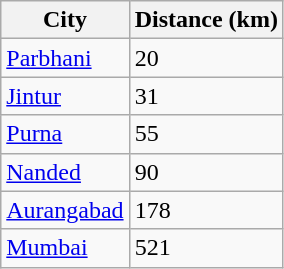<table class="wikitable">
<tr>
<th>City</th>
<th>Distance (km)</th>
</tr>
<tr>
<td><a href='#'>Parbhani</a></td>
<td>20</td>
</tr>
<tr>
<td><a href='#'>Jintur</a></td>
<td>31</td>
</tr>
<tr>
<td><a href='#'>Purna</a></td>
<td>55</td>
</tr>
<tr>
<td><a href='#'>Nanded</a></td>
<td>90</td>
</tr>
<tr>
<td><a href='#'>Aurangabad</a></td>
<td>178</td>
</tr>
<tr>
<td><a href='#'>Mumbai</a></td>
<td>521</td>
</tr>
</table>
